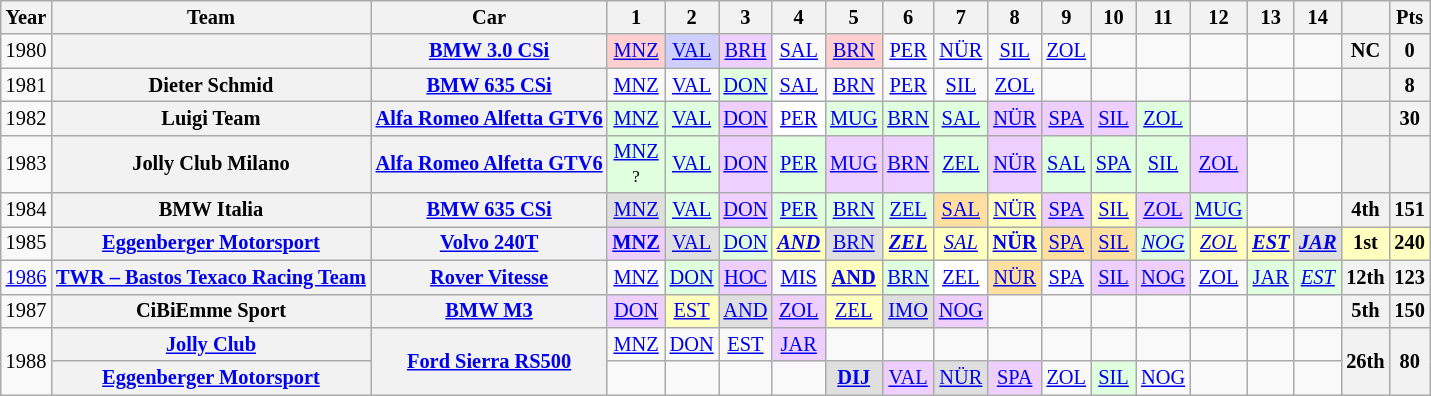<table class="wikitable" style="text-align:center; font-size:85%">
<tr>
<th>Year</th>
<th>Team</th>
<th>Car</th>
<th>1</th>
<th>2</th>
<th>3</th>
<th>4</th>
<th>5</th>
<th>6</th>
<th>7</th>
<th>8</th>
<th>9</th>
<th>10</th>
<th>11</th>
<th>12</th>
<th>13</th>
<th>14</th>
<th></th>
<th>Pts</th>
</tr>
<tr>
<td>1980</td>
<th></th>
<th nowrap><a href='#'>BMW 3.0 CSi</a></th>
<td style="background:#FFCFCF;"><a href='#'>MNZ</a><br></td>
<td style="background:#CFCFFF;"><a href='#'>VAL</a><br></td>
<td style="background:#efcfff;"><a href='#'>BRH</a><br></td>
<td><a href='#'>SAL</a></td>
<td style="background:#FFCFCF;"><a href='#'>BRN</a><br></td>
<td><a href='#'>PER</a></td>
<td><a href='#'>NÜR</a></td>
<td><a href='#'>SIL</a></td>
<td><a href='#'>ZOL</a></td>
<td></td>
<td></td>
<td></td>
<td></td>
<td></td>
<th>NC</th>
<th>0</th>
</tr>
<tr>
<td>1981</td>
<th nowrap>Dieter Schmid</th>
<th nowrap><a href='#'>BMW 635 CSi</a></th>
<td><a href='#'>MNZ</a></td>
<td><a href='#'>VAL</a></td>
<td style="background:#dfffdf;"><a href='#'>DON</a><br></td>
<td><a href='#'>SAL</a></td>
<td><a href='#'>BRN</a></td>
<td><a href='#'>PER</a></td>
<td><a href='#'>SIL</a></td>
<td><a href='#'>ZOL</a></td>
<td></td>
<td></td>
<td></td>
<td></td>
<td></td>
<td></td>
<th></th>
<th>8</th>
</tr>
<tr>
<td>1982</td>
<th nowrap>Luigi Team</th>
<th nowrap><a href='#'>Alfa Romeo Alfetta GTV6</a></th>
<td style="background:#dfffdf;"><a href='#'>MNZ</a><br></td>
<td style="background:#dfffdf;"><a href='#'>VAL</a><br></td>
<td style="background:#efcfff;"><a href='#'>DON</a><br></td>
<td style="background:#ffffff;"><a href='#'>PER</a><br></td>
<td style="background:#dfffdf;"><a href='#'>MUG</a><br></td>
<td style="background:#dfffdf;"><a href='#'>BRN</a><br></td>
<td style="background:#dfffdf;"><a href='#'>SAL</a><br></td>
<td style="background:#efcfff;"><a href='#'>NÜR</a><br></td>
<td style="background:#efcfff;"><a href='#'>SPA</a><br></td>
<td style="background:#efcfff;"><a href='#'>SIL</a><br></td>
<td style="background:#dfffdf;"><a href='#'>ZOL</a><br></td>
<td></td>
<td></td>
<td></td>
<th></th>
<th>30</th>
</tr>
<tr>
<td>1983</td>
<th nowrap>Jolly Club Milano</th>
<th nowrap><a href='#'>Alfa Romeo Alfetta GTV6</a></th>
<td style="background:#dfffdf;"><a href='#'>MNZ</a><br><small>?</small></td>
<td style="background:#dfffdf;"><a href='#'>VAL</a><br></td>
<td style="background:#efcfff;"><a href='#'>DON</a><br></td>
<td style="background:#dfffdf;"><a href='#'>PER</a><br></td>
<td style="background:#efcfff;"><a href='#'>MUG</a><br></td>
<td style="background:#efcfff;"><a href='#'>BRN</a><br></td>
<td style="background:#dfffdf;"><a href='#'>ZEL</a><br></td>
<td style="background:#efcfff;"><a href='#'>NÜR</a><br></td>
<td style="background:#dfffdf;"><a href='#'>SAL</a><br></td>
<td style="background:#dfffdf;"><a href='#'>SPA</a><br></td>
<td style="background:#dfffdf;"><a href='#'>SIL</a><br></td>
<td style="background:#efcfff;"><a href='#'>ZOL</a><br></td>
<td></td>
<td></td>
<th></th>
<th></th>
</tr>
<tr>
<td>1984</td>
<th nowrap>BMW Italia</th>
<th nowrap><a href='#'>BMW 635 CSi</a></th>
<td style="background:#dfdfdf;"><a href='#'>MNZ</a><br></td>
<td style="background:#dfffdf;"><a href='#'>VAL</a><br></td>
<td style="background:#efcfff;"><a href='#'>DON</a><br></td>
<td style="background:#dfffdf;"><a href='#'>PER</a><br></td>
<td style="background:#dfffdf;"><a href='#'>BRN</a><br></td>
<td style="background:#dfffdf;"><a href='#'>ZEL</a><br></td>
<td style="background:#ffdf9f;"><a href='#'>SAL</a><br></td>
<td style="background:#ffffbf;"><a href='#'>NÜR</a><br></td>
<td style="background:#efcfff;"><a href='#'>SPA</a><br></td>
<td style="background:#ffffbf;"><a href='#'>SIL</a><br></td>
<td style="background:#efcfff;"><a href='#'>ZOL</a><br></td>
<td style="background:#dfffdf;"><a href='#'>MUG</a><br></td>
<td></td>
<td></td>
<th>4th</th>
<th>151</th>
</tr>
<tr>
<td>1985</td>
<th nowrap><a href='#'>Eggenberger Motorsport</a></th>
<th nowrap><a href='#'>Volvo 240T</a></th>
<td style="background:#efcfff;"><strong><a href='#'>MNZ</a></strong><br></td>
<td style="background:#dfdfdf;"><a href='#'>VAL</a><br></td>
<td style="background:#dfffdf;"><a href='#'>DON</a><br></td>
<td style="background:#ffffbf;"><strong><em><a href='#'>AND</a></em></strong><br></td>
<td style="background:#dfdfdf;"><a href='#'>BRN</a><br></td>
<td style="background:#ffffbf;"><strong><em><a href='#'>ZEL</a></em></strong><br></td>
<td style="background:#ffffbf;"><em><a href='#'>SAL</a></em><br></td>
<td style="background:#ffffbf;"><strong><a href='#'>NÜR</a></strong><br></td>
<td style="background:#ffdf9f;"><a href='#'>SPA</a><br></td>
<td style="background:#ffdf9f;"><a href='#'>SIL</a><br></td>
<td style="background:#dfffdf;"><em><a href='#'>NOG</a></em><br></td>
<td style="background:#ffffbf;"><em><a href='#'>ZOL</a></em><br></td>
<td style="background:#ffffbf;"><strong><em><a href='#'>EST</a></em></strong><br></td>
<td style="background:#dfdfdf;"><strong><em><a href='#'>JAR</a></em></strong><br></td>
<th style="background:#ffffbf;">1st</th>
<th style="background:#ffffbf;">240</th>
</tr>
<tr>
<td><a href='#'>1986</a></td>
<th nowrap><a href='#'>TWR – Bastos Texaco Racing Team</a></th>
<th nowrap><a href='#'>Rover Vitesse</a></th>
<td><a href='#'>MNZ</a></td>
<td style="background:#dfffdf;"><a href='#'>DON</a><br></td>
<td style="background:#efcfff;"><a href='#'>HOC</a><br></td>
<td><a href='#'>MIS</a></td>
<td style="background:#ffffbf;"><strong><a href='#'>AND</a></strong><br></td>
<td style="background:#dfffdf;"><a href='#'>BRN</a><br></td>
<td style="background:#ffffff;"><a href='#'>ZEL</a><br></td>
<td style="background:#ffdf9f;"><a href='#'>NÜR</a><br></td>
<td><a href='#'>SPA</a></td>
<td style="background:#efcfff;"><a href='#'>SIL</a><br></td>
<td style="background:#efcfff;"><a href='#'>NOG</a><br></td>
<td><a href='#'>ZOL</a></td>
<td style="background:#dfffdf;"><a href='#'>JAR</a><br></td>
<td style="background:#dfffdf;"><em><a href='#'>EST</a></em><br></td>
<th>12th</th>
<th>123</th>
</tr>
<tr>
<td>1987</td>
<th nowrap>CiBiEmme Sport</th>
<th nowrap><a href='#'>BMW M3</a></th>
<td style="background:#efcfff;"><a href='#'>DON</a><br></td>
<td style="background:#ffffbf;"><a href='#'>EST</a><br></td>
<td style="background:#dfdfdf;"><a href='#'>AND</a><br></td>
<td style="background:#efcfff;"><a href='#'>ZOL</a><br></td>
<td style="background:#ffffbf;"><a href='#'>ZEL</a><br></td>
<td style="background:#dfdfdf;"><a href='#'>IMO</a><br></td>
<td style="background:#efcfff;"><a href='#'>NOG</a><br></td>
<td></td>
<td></td>
<td></td>
<td></td>
<td></td>
<td></td>
<td></td>
<th>5th</th>
<th>150</th>
</tr>
<tr>
<td rowspan=2>1988</td>
<th nowrap><a href='#'>Jolly Club</a></th>
<th rowspan=2 nowrap><a href='#'>Ford Sierra RS500</a></th>
<td><a href='#'>MNZ</a></td>
<td><a href='#'>DON</a></td>
<td><a href='#'>EST</a></td>
<td style="background:#efcfff;"><a href='#'>JAR</a><br></td>
<td></td>
<td></td>
<td></td>
<td></td>
<td></td>
<td></td>
<td></td>
<td></td>
<td></td>
<td></td>
<th rowspan=2>26th</th>
<th rowspan=2>80</th>
</tr>
<tr>
<th nowrap><a href='#'>Eggenberger Motorsport</a></th>
<td></td>
<td></td>
<td></td>
<td></td>
<td style="background:#dfdfdf;"><strong><a href='#'>DIJ</a></strong><br></td>
<td style="background:#efcfff;"><a href='#'>VAL</a><br></td>
<td style="background:#dfdfdf;"><a href='#'>NÜR</a><br></td>
<td style="background:#efcfff;"><a href='#'>SPA</a><br></td>
<td><a href='#'>ZOL</a></td>
<td style="background:#dfffdf;"><a href='#'>SIL</a><br></td>
<td><a href='#'>NOG</a></td>
<td></td>
<td></td>
<td></td>
</tr>
</table>
